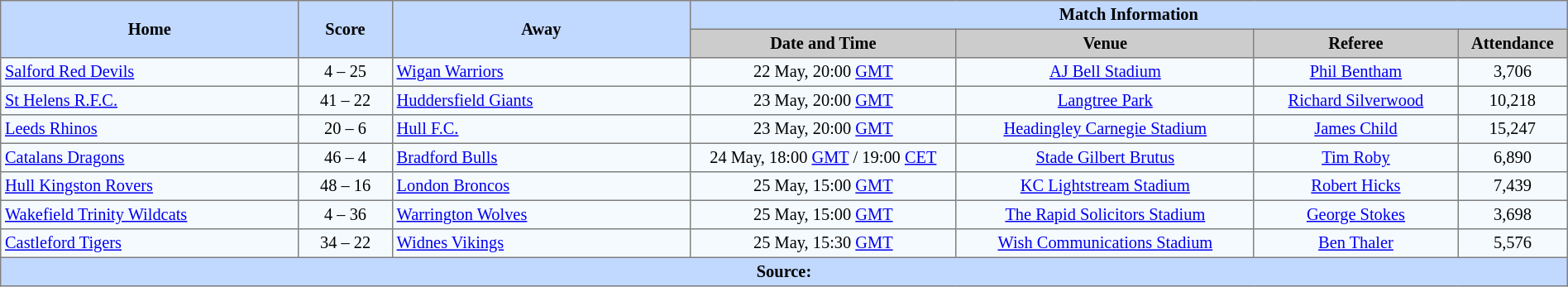<table border="1" cellpadding="3" cellspacing="0" style="border-collapse:collapse; font-size:85%; text-align:center; width:100%">
<tr style="background:#c1d8ff;">
<th rowspan="2" style="width:19%;">Home</th>
<th rowspan="2" style="width:6%;">Score</th>
<th rowspan="2" style="width:19%;">Away</th>
<th colspan=6>Match Information</th>
</tr>
<tr style="background:#ccc;">
<th width=17%>Date and Time</th>
<th width=19%>Venue</th>
<th width=13%>Referee</th>
<th width=7%>Attendance</th>
</tr>
<tr style="background:#f5faff;">
<td align=left> <a href='#'>Salford Red Devils</a></td>
<td>4 – 25 </td>
<td align=left> <a href='#'>Wigan Warriors</a></td>
<td>22 May, 20:00 <a href='#'>GMT</a></td>
<td><a href='#'>AJ Bell Stadium</a></td>
<td><a href='#'>Phil Bentham</a></td>
<td>3,706</td>
</tr>
<tr style="background:#f5faff;">
<td align=left> <a href='#'>St Helens R.F.C.</a></td>
<td>41 – 22</td>
<td align=left> <a href='#'>Huddersfield Giants</a></td>
<td>23 May, 20:00 <a href='#'>GMT</a></td>
<td><a href='#'>Langtree Park</a></td>
<td><a href='#'>Richard Silverwood</a></td>
<td>10,218</td>
</tr>
<tr style="background:#f5faff;">
<td align=left> <a href='#'>Leeds Rhinos</a></td>
<td>20 – 6</td>
<td align=left> <a href='#'>Hull F.C.</a></td>
<td>23 May, 20:00 <a href='#'>GMT</a></td>
<td><a href='#'>Headingley Carnegie Stadium</a></td>
<td><a href='#'>James Child</a></td>
<td>15,247</td>
</tr>
<tr style="background:#f5faff;">
<td align=left> <a href='#'>Catalans Dragons</a></td>
<td>46 – 4</td>
<td align=left> <a href='#'>Bradford Bulls</a></td>
<td>24 May, 18:00 <a href='#'>GMT</a> / 19:00 <a href='#'>CET</a></td>
<td><a href='#'>Stade Gilbert Brutus</a></td>
<td><a href='#'>Tim Roby</a></td>
<td>6,890</td>
</tr>
<tr style="background:#f5faff;">
<td align=left> <a href='#'>Hull Kingston Rovers</a></td>
<td>48 – 16</td>
<td align=left> <a href='#'>London Broncos</a></td>
<td>25 May, 15:00 <a href='#'>GMT</a></td>
<td><a href='#'>KC Lightstream Stadium</a></td>
<td><a href='#'>Robert Hicks</a></td>
<td>7,439</td>
</tr>
<tr style="background:#f5faff;">
<td align=left> <a href='#'>Wakefield Trinity Wildcats</a></td>
<td>4 – 36</td>
<td align=left> <a href='#'>Warrington Wolves</a></td>
<td>25 May, 15:00 <a href='#'>GMT</a></td>
<td><a href='#'>The Rapid Solicitors Stadium</a></td>
<td><a href='#'>George Stokes</a></td>
<td>3,698</td>
</tr>
<tr style="background:#f5faff;">
<td align=left> <a href='#'>Castleford Tigers</a></td>
<td>34 – 22</td>
<td align=left> <a href='#'>Widnes Vikings</a></td>
<td>25 May, 15:30 <a href='#'>GMT</a></td>
<td><a href='#'>Wish Communications Stadium</a></td>
<td><a href='#'>Ben Thaler</a></td>
<td>5,576</td>
</tr>
<tr style="background:#c1d8ff;">
<th colspan=12>Source:</th>
</tr>
</table>
